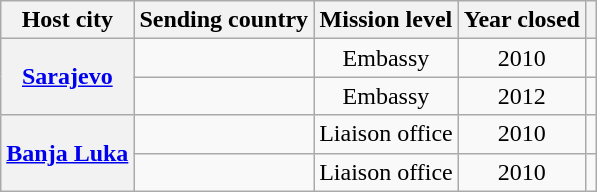<table class="wikitable plainrowheaders">
<tr>
<th scope="col">Host city</th>
<th scope="col">Sending country</th>
<th scope="col">Mission level</th>
<th scope="col">Year closed</th>
<th scope="col"></th>
</tr>
<tr>
<th rowspan="2"><a href='#'>Sarajevo</a></th>
<td></td>
<td style="text-align:center;">Embassy</td>
<td style="text-align:center;">2010</td>
<td style="text-align:center;"></td>
</tr>
<tr>
<td></td>
<td style="text-align:center;">Embassy</td>
<td style="text-align:center;">2012</td>
<td style="text-align:center;"></td>
</tr>
<tr>
<th rowspan="2"><a href='#'>Banja Luka</a></th>
<td></td>
<td style="text-align:center;">Liaison office</td>
<td style="text-align:center;">2010</td>
<td style="text-align:center;"></td>
</tr>
<tr>
<td></td>
<td style="text-align:center;">Liaison office</td>
<td style="text-align:center;">2010</td>
<td style="text-align:center;"></td>
</tr>
</table>
